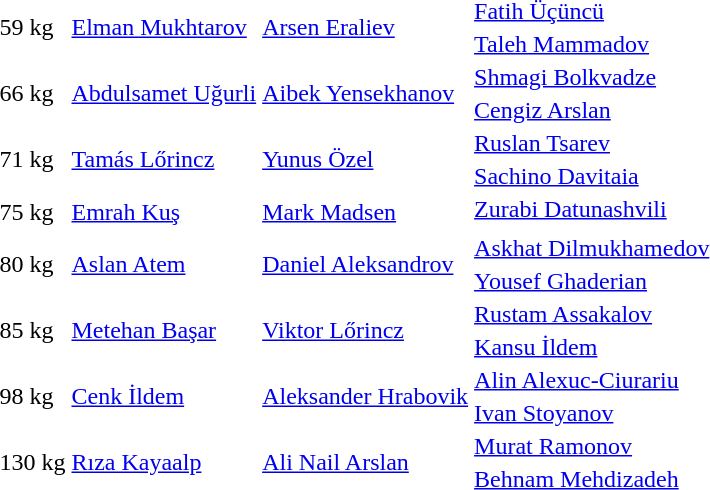<table>
<tr>
<td rowspan=2>59 kg</td>
<td rowspan=2> <a href='#'>Elman Mukhtarov</a></td>
<td rowspan=2> <a href='#'>Arsen Eraliev</a></td>
<td> <a href='#'>Fatih Üçüncü</a></td>
</tr>
<tr>
<td> <a href='#'>Taleh Mammadov</a></td>
</tr>
<tr>
<td rowspan=2>66 kg</td>
<td rowspan=2> <a href='#'>Abdulsamet Uğurli</a></td>
<td rowspan=2> <a href='#'>Aibek Yensekhanov</a></td>
<td> <a href='#'>Shmagi Bolkvadze</a></td>
</tr>
<tr>
<td> <a href='#'>Cengiz Arslan</a></td>
</tr>
<tr>
<td rowspan=2>71 kg</td>
<td rowspan=2> <a href='#'>Tamás Lőrincz</a></td>
<td rowspan=2> <a href='#'>Yunus Özel</a></td>
<td> <a href='#'>Ruslan Tsarev</a></td>
</tr>
<tr>
<td> <a href='#'>Sachino Davitaia</a></td>
</tr>
<tr>
<td rowspan=2>75 kg</td>
<td rowspan=2> <a href='#'>Emrah Kuş</a></td>
<td rowspan=2> <a href='#'>Mark Madsen</a></td>
<td> <a href='#'>Zurabi Datunashvili</a></td>
</tr>
<tr>
<td> </td>
</tr>
<tr>
<td rowspan=2>80 kg</td>
<td rowspan=2> <a href='#'>Aslan Atem</a></td>
<td rowspan=2> <a href='#'>Daniel Aleksandrov</a></td>
<td> <a href='#'>Askhat Dilmukhamedov</a></td>
</tr>
<tr>
<td> <a href='#'>Yousef Ghaderian</a></td>
</tr>
<tr>
<td rowspan=2>85 kg</td>
<td rowspan=2> <a href='#'>Metehan Başar</a></td>
<td rowspan=2> <a href='#'>Viktor Lőrincz</a></td>
<td> <a href='#'>Rustam Assakalov</a></td>
</tr>
<tr>
<td> <a href='#'>Kansu İldem</a></td>
</tr>
<tr>
<td rowspan=2>98 kg</td>
<td rowspan=2> <a href='#'>Cenk İldem</a></td>
<td rowspan=2> <a href='#'>Aleksander Hrabovik</a></td>
<td> <a href='#'>Alin Alexuc-Ciurariu</a></td>
</tr>
<tr>
<td> <a href='#'>Ivan Stoyanov</a></td>
</tr>
<tr>
<td rowspan=2>130 kg</td>
<td rowspan=2> <a href='#'>Rıza Kayaalp</a></td>
<td rowspan=2> <a href='#'>Ali Nail Arslan</a></td>
<td> <a href='#'>Murat Ramonov</a></td>
</tr>
<tr>
<td> <a href='#'>Behnam Mehdizadeh</a></td>
</tr>
<tr>
</tr>
</table>
